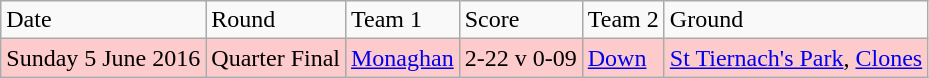<table class="wikitable">
<tr>
<td>Date</td>
<td>Round</td>
<td>Team 1</td>
<td>Score</td>
<td>Team 2</td>
<td>Ground</td>
</tr>
<tr style="background:#fdcbcb;">
<td>Sunday 5 June 2016</td>
<td>Quarter Final</td>
<td><a href='#'>Monaghan</a></td>
<td>2-22 v 0-09</td>
<td><a href='#'>Down</a></td>
<td><a href='#'>St Tiernach's Park</a>, <a href='#'>Clones</a></td>
</tr>
</table>
